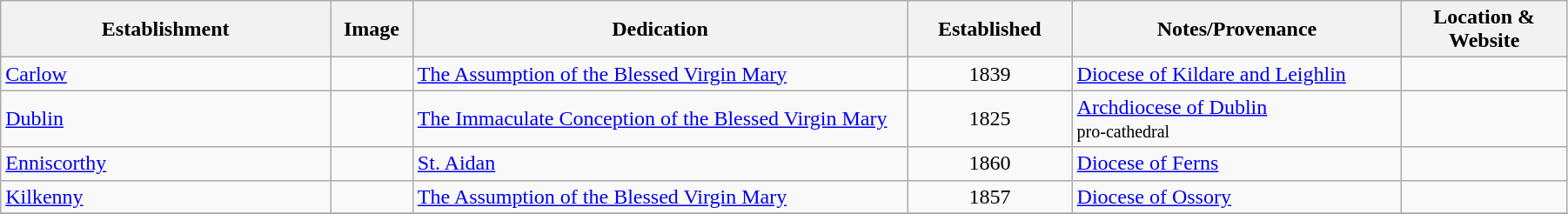<table width=95% class="wikitable">
<tr>
<th width=20%>Establishment</th>
<th width=5%>Image</th>
<th width=30%>Dedication</th>
<th width=10%>Established</th>
<th width=20%>Notes/Provenance</th>
<th width=10%>Location & Website</th>
</tr>
<tr>
<td><a href='#'>Carlow</a></td>
<td></td>
<td><a href='#'>The Assumption of the Blessed Virgin Mary</a></td>
<td align=center>1839</td>
<td><a href='#'>Diocese of Kildare and Leighlin</a></td>
<td><small></small></td>
</tr>
<tr>
<td><a href='#'>Dublin</a></td>
<td></td>
<td><a href='#'>The Immaculate Conception of the Blessed Virgin Mary</a></td>
<td align=center>1825</td>
<td><a href='#'>Archdiocese of Dublin</a><br><small> pro-cathedral </small></td>
<td><small></small></td>
</tr>
<tr>
<td><a href='#'>Enniscorthy</a></td>
<td></td>
<td><a href='#'>St. Aidan</a></td>
<td align=center>1860</td>
<td><a href='#'>Diocese of Ferns</a></td>
<td><small></small></td>
</tr>
<tr>
<td><a href='#'>Kilkenny</a></td>
<td></td>
<td><a href='#'>The Assumption of the Blessed Virgin Mary</a></td>
<td align=center>1857</td>
<td><a href='#'>Diocese of Ossory</a></td>
<td><small></small></td>
</tr>
<tr>
</tr>
</table>
